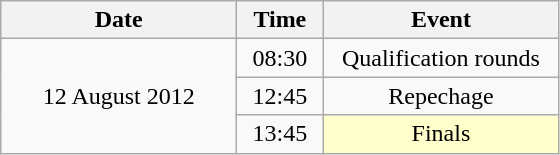<table class = "wikitable" style="text-align:center;">
<tr>
<th width=150>Date</th>
<th width=50>Time</th>
<th width=150>Event</th>
</tr>
<tr>
<td rowspan=3>12 August 2012</td>
<td>08:30</td>
<td>Qualification rounds</td>
</tr>
<tr>
<td>12:45</td>
<td>Repechage</td>
</tr>
<tr>
<td>13:45</td>
<td bgcolor=ffffcc>Finals</td>
</tr>
</table>
